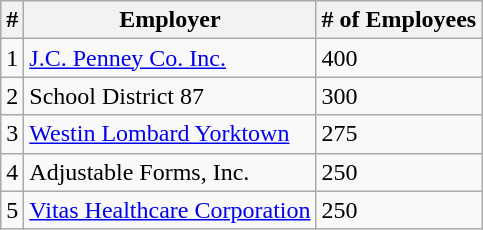<table class="wikitable">
<tr>
<th>#</th>
<th>Employer</th>
<th># of Employees</th>
</tr>
<tr>
<td>1</td>
<td><a href='#'>J.C. Penney Co. Inc.</a></td>
<td>400</td>
</tr>
<tr>
<td>2</td>
<td>School District 87</td>
<td>300</td>
</tr>
<tr>
<td>3</td>
<td><a href='#'>Westin Lombard Yorktown</a></td>
<td>275</td>
</tr>
<tr>
<td>4</td>
<td>Adjustable Forms, Inc.</td>
<td>250</td>
</tr>
<tr>
<td>5</td>
<td><a href='#'>Vitas Healthcare Corporation</a></td>
<td>250</td>
</tr>
</table>
